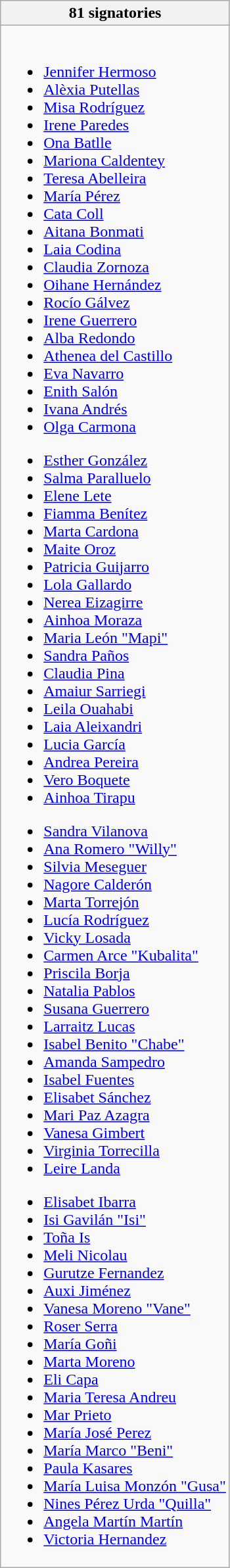<table class="wikitable collapsible collapsed">
<tr>
<th>81 signatories</th>
</tr>
<tr>
<td><br>
<ul><li><a href='#'>Jennifer Hermoso</a></li><li><a href='#'>Alèxia Putellas</a></li><li><a href='#'>Misa Rodríguez</a></li><li><a href='#'>Irene Paredes</a></li><li><a href='#'>Ona Batlle</a></li><li><a href='#'>Mariona Caldentey</a></li><li><a href='#'>Teresa Abelleira</a></li><li><a href='#'>María Pérez</a></li><li><a href='#'>Cata Coll</a></li><li><a href='#'>Aitana Bonmati</a></li><li><a href='#'>Laia Codina</a></li><li><a href='#'>Claudia Zornoza</a></li><li><a href='#'>Oihane Hernández</a></li><li><a href='#'>Rocío Gálvez</a></li><li><a href='#'>Irene Guerrero</a></li><li><a href='#'>Alba Redondo</a></li><li><a href='#'>Athenea del Castillo</a></li><li><a href='#'>Eva Navarro</a></li><li><a href='#'>Enith Salón</a></li><li><a href='#'>Ivana Andrés</a></li><li><a href='#'>Olga Carmona</a></li></ul><ul><li><a href='#'>Esther González</a></li><li><a href='#'>Salma Paralluelo</a></li><li><a href='#'>Elene Lete</a></li><li><a href='#'>Fiamma Benítez</a></li><li><a href='#'>Marta Cardona</a></li><li><a href='#'>Maite Oroz</a></li><li><a href='#'>Patricia Guijarro</a></li><li><a href='#'>Lola Gallardo</a></li><li><a href='#'>Nerea Eizagirre</a></li><li><a href='#'>Ainhoa Moraza</a></li><li><a href='#'>Maria León "Mapi"</a></li><li><a href='#'>Sandra Paños</a></li><li><a href='#'>Claudia Pina</a></li><li><a href='#'>Amaiur Sarriegi</a></li><li><a href='#'>Leila Ouahabi</a></li><li><a href='#'>Laia Aleixandri</a></li><li><a href='#'>Lucia García</a></li><li><a href='#'>Andrea Pereira</a></li><li><a href='#'>Vero Boquete</a></li><li><a href='#'>Ainhoa Tirapu</a></li></ul><ul><li><a href='#'>Sandra Vilanova</a></li><li><a href='#'>Ana Romero "Willy"</a></li><li><a href='#'>Silvia Meseguer</a></li><li><a href='#'>Nagore Calderón</a></li><li><a href='#'>Marta Torrejón</a></li><li><a href='#'>Lucía Rodríguez</a></li><li><a href='#'>Vicky Losada</a></li><li><a href='#'>Carmen Arce "Kubalita"</a></li><li><a href='#'>Priscila Borja</a></li><li><a href='#'>Natalia Pablos</a></li><li><a href='#'>Susana Guerrero</a></li><li><a href='#'>Larraitz Lucas</a></li><li><a href='#'>Isabel Benito "Chabe"</a></li><li><a href='#'>Amanda Sampedro</a></li><li><a href='#'>Isabel Fuentes</a></li><li><a href='#'>Elisabet Sánchez</a></li><li><a href='#'>Mari Paz Azagra</a></li><li><a href='#'>Vanesa Gimbert</a></li><li><a href='#'>Virginia Torrecilla</a></li><li><a href='#'>Leire Landa</a></li></ul><ul><li><a href='#'>Elisabet Ibarra</a></li><li><a href='#'>Isi Gavilán "Isi"</a></li><li><a href='#'>Toña Is</a></li><li><a href='#'>Meli Nicolau</a></li><li><a href='#'>Gurutze Fernandez</a></li><li><a href='#'>Auxi Jiménez</a></li><li><a href='#'>Vanesa Moreno "Vane"</a></li><li><a href='#'>Roser Serra</a></li><li><a href='#'>María Goñi</a></li><li><a href='#'>Marta Moreno</a></li><li><a href='#'>Eli Capa</a></li><li><a href='#'>Maria Teresa Andreu</a></li><li><a href='#'>Mar Prieto</a></li><li><a href='#'>María José Perez</a></li><li><a href='#'>María Marco "Beni"</a></li><li><a href='#'>Paula Kasares</a></li><li><a href='#'>María Luisa Monzón "Gusa"</a></li><li><a href='#'>Nines Pérez Urda "Quilla"</a></li><li><a href='#'>Angela Martín Martín</a></li><li><a href='#'>Victoria Hernandez</a></li></ul></td>
</tr>
</table>
